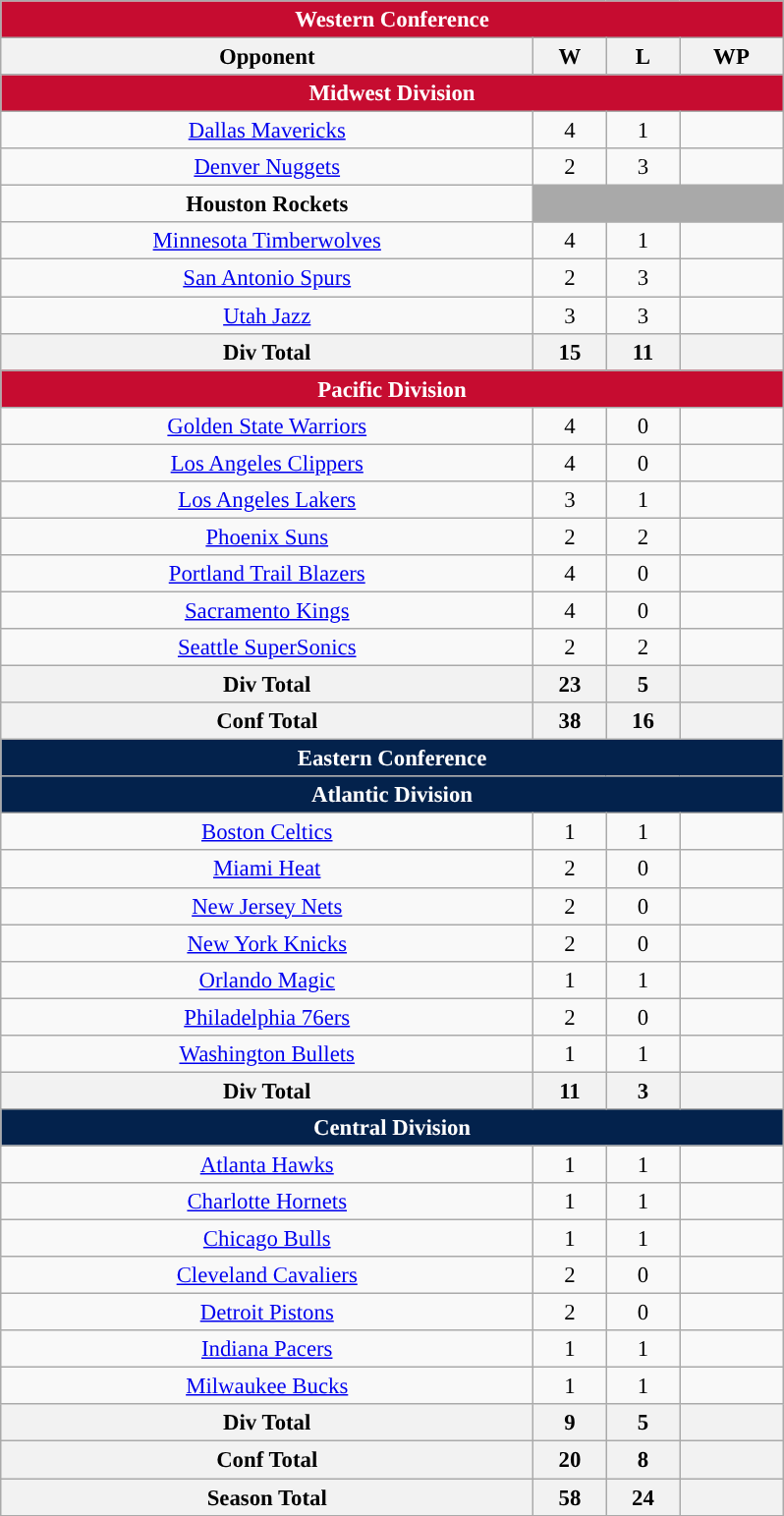<table class="wikitable" style="margin:1em auto; font-size:95%; text-align:center; width:35em;">
<tr>
<th colspan="4" style="background:#c60c30; color:#ffffff;">Western Conference</th>
</tr>
<tr>
<th>Opponent</th>
<th>W</th>
<th>L</th>
<th>WP</th>
</tr>
<tr>
<th colspan="4" style="background:#c60c30; color:#ffffff;">Midwest Division</th>
</tr>
<tr>
<td><a href='#'><span>Dallas Mavericks</span></a></td>
<td>4</td>
<td>1</td>
<td></td>
</tr>
<tr>
<td><a href='#'><span>Denver Nuggets</span></a></td>
<td>2</td>
<td>3</td>
<td></td>
</tr>
<tr>
<td><span><strong>Houston Rockets</strong></span></td>
<td colspan=3 style="background:darkgray;"></td>
</tr>
<tr>
<td><a href='#'><span>Minnesota Timberwolves</span></a></td>
<td>4</td>
<td>1</td>
<td></td>
</tr>
<tr>
<td><a href='#'><span>San Antonio Spurs</span></a></td>
<td>2</td>
<td>3</td>
<td></td>
</tr>
<tr>
<td><a href='#'><span>Utah Jazz</span></a></td>
<td>3</td>
<td>3</td>
<td></td>
</tr>
<tr>
<th>Div Total</th>
<th>15</th>
<th>11</th>
<th></th>
</tr>
<tr>
<th colspan="4" style="background:#c60c30; color:#ffffff;">Pacific Division</th>
</tr>
<tr>
<td><a href='#'><span>Golden State Warriors</span></a></td>
<td>4</td>
<td>0</td>
<td></td>
</tr>
<tr>
<td><a href='#'><span>Los Angeles Clippers</span></a></td>
<td>4</td>
<td>0</td>
<td></td>
</tr>
<tr>
<td><a href='#'><span>Los Angeles Lakers</span></a></td>
<td>3</td>
<td>1</td>
<td></td>
</tr>
<tr>
<td><a href='#'><span>Phoenix Suns</span></a></td>
<td>2</td>
<td>2</td>
<td></td>
</tr>
<tr>
<td><a href='#'><span>Portland Trail Blazers</span></a></td>
<td>4</td>
<td>0</td>
<td></td>
</tr>
<tr>
<td><a href='#'><span>Sacramento Kings</span></a></td>
<td>4</td>
<td>0</td>
<td></td>
</tr>
<tr>
<td><a href='#'><span>Seattle SuperSonics</span></a></td>
<td>2</td>
<td>2</td>
<td></td>
</tr>
<tr>
<th>Div Total</th>
<th>23</th>
<th>5</th>
<th></th>
</tr>
<tr>
<th>Conf Total</th>
<th>38</th>
<th>16</th>
<th></th>
</tr>
<tr>
<th colspan="4" style="background:#03224c; color:#ffffff;">Eastern Conference</th>
</tr>
<tr>
<th colspan="4" style="background:#03224c; color:#ffffff;">Atlantic Division</th>
</tr>
<tr>
<td><a href='#'><span>Boston Celtics</span></a></td>
<td>1</td>
<td>1</td>
<td></td>
</tr>
<tr>
<td><a href='#'><span>Miami Heat</span></a></td>
<td>2</td>
<td>0</td>
<td></td>
</tr>
<tr>
<td><a href='#'><span>New Jersey Nets</span></a></td>
<td>2</td>
<td>0</td>
<td></td>
</tr>
<tr>
<td><a href='#'><span>New York Knicks</span></a></td>
<td>2</td>
<td>0</td>
<td></td>
</tr>
<tr>
<td><a href='#'><span>Orlando Magic</span></a></td>
<td>1</td>
<td>1</td>
<td></td>
</tr>
<tr>
<td><a href='#'><span>Philadelphia 76ers</span></a></td>
<td>2</td>
<td>0</td>
<td></td>
</tr>
<tr>
<td><a href='#'><span>Washington Bullets</span></a></td>
<td>1</td>
<td>1</td>
<td></td>
</tr>
<tr>
<th>Div Total</th>
<th>11</th>
<th>3</th>
<th></th>
</tr>
<tr>
<th colspan="4" style="background:#03224c; color:#ffffff;">Central Division</th>
</tr>
<tr>
<td><a href='#'><span>Atlanta Hawks</span></a></td>
<td>1</td>
<td>1</td>
<td></td>
</tr>
<tr>
<td><a href='#'><span>Charlotte Hornets</span></a></td>
<td>1</td>
<td>1</td>
<td></td>
</tr>
<tr>
<td><a href='#'><span>Chicago Bulls</span></a></td>
<td>1</td>
<td>1</td>
<td></td>
</tr>
<tr>
<td><a href='#'><span>Cleveland Cavaliers</span></a></td>
<td>2</td>
<td>0</td>
<td></td>
</tr>
<tr>
<td><a href='#'><span>Detroit Pistons</span></a></td>
<td>2</td>
<td>0</td>
<td></td>
</tr>
<tr>
<td><a href='#'><span>Indiana Pacers</span></a></td>
<td>1</td>
<td>1</td>
<td></td>
</tr>
<tr>
<td><a href='#'><span>Milwaukee Bucks</span></a></td>
<td>1</td>
<td>1</td>
<td></td>
</tr>
<tr>
<th>Div Total</th>
<th>9</th>
<th>5</th>
<th></th>
</tr>
<tr>
<th>Conf Total</th>
<th>20</th>
<th>8</th>
<th></th>
</tr>
<tr>
<th>Season Total</th>
<th>58</th>
<th>24</th>
<th></th>
</tr>
</table>
